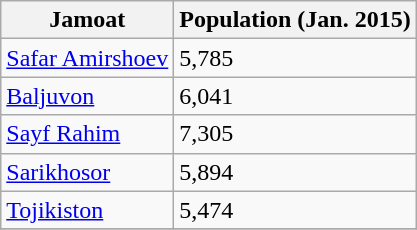<table class="wikitable sortable">
<tr>
<th>Jamoat</th>
<th>Population (Jan. 2015)</th>
</tr>
<tr>
<td><a href='#'>Safar Amirshoev</a></td>
<td>5,785</td>
</tr>
<tr>
<td><a href='#'>Baljuvon</a></td>
<td>6,041</td>
</tr>
<tr>
<td><a href='#'>Sayf Rahim</a></td>
<td>7,305</td>
</tr>
<tr>
<td><a href='#'>Sarikhosor</a></td>
<td>5,894</td>
</tr>
<tr>
<td><a href='#'>Tojikiston</a></td>
<td>5,474</td>
</tr>
<tr>
</tr>
</table>
